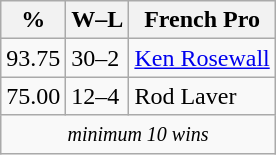<table class=wikitable style="display:inline-table;">
<tr>
<th>%</th>
<th>W–L</th>
<th>French Pro</th>
</tr>
<tr>
<td>93.75</td>
<td>30–2</td>
<td> <a href='#'>Ken Rosewall</a></td>
</tr>
<tr>
<td>75.00</td>
<td>12–4</td>
<td> Rod Laver</td>
</tr>
<tr>
<td colspan="3" style="text-align: center;"><small><em>minimum 10 wins</em></small></td>
</tr>
</table>
